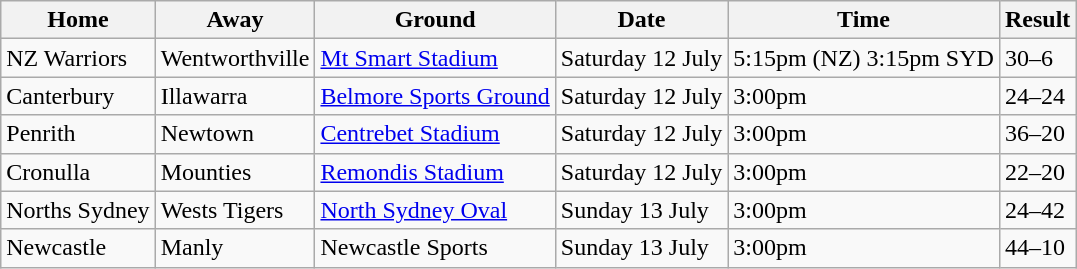<table class="wikitable">
<tr>
<th>Home</th>
<th>Away</th>
<th>Ground</th>
<th>Date</th>
<th>Time</th>
<th>Result</th>
</tr>
<tr>
<td>NZ Warriors</td>
<td>Wentworthville</td>
<td><a href='#'>Mt Smart Stadium</a></td>
<td>Saturday 12 July</td>
<td>5:15pm (NZ) 3:15pm SYD</td>
<td>30–6</td>
</tr>
<tr>
<td>Canterbury</td>
<td>Illawarra</td>
<td><a href='#'>Belmore Sports Ground</a></td>
<td>Saturday 12 July</td>
<td>3:00pm</td>
<td>24–24</td>
</tr>
<tr>
<td>Penrith</td>
<td>Newtown</td>
<td><a href='#'>Centrebet Stadium</a></td>
<td>Saturday 12 July</td>
<td>3:00pm</td>
<td>36–20</td>
</tr>
<tr>
<td>Cronulla</td>
<td>Mounties</td>
<td><a href='#'>Remondis Stadium</a></td>
<td>Saturday 12 July</td>
<td>3:00pm</td>
<td>22–20</td>
</tr>
<tr>
<td>Norths Sydney</td>
<td>Wests Tigers</td>
<td><a href='#'>North Sydney Oval</a></td>
<td>Sunday 13 July</td>
<td>3:00pm</td>
<td>24–42</td>
</tr>
<tr>
<td>Newcastle</td>
<td>Manly</td>
<td>Newcastle Sports</td>
<td>Sunday 13 July</td>
<td>3:00pm</td>
<td>44–10</td>
</tr>
</table>
